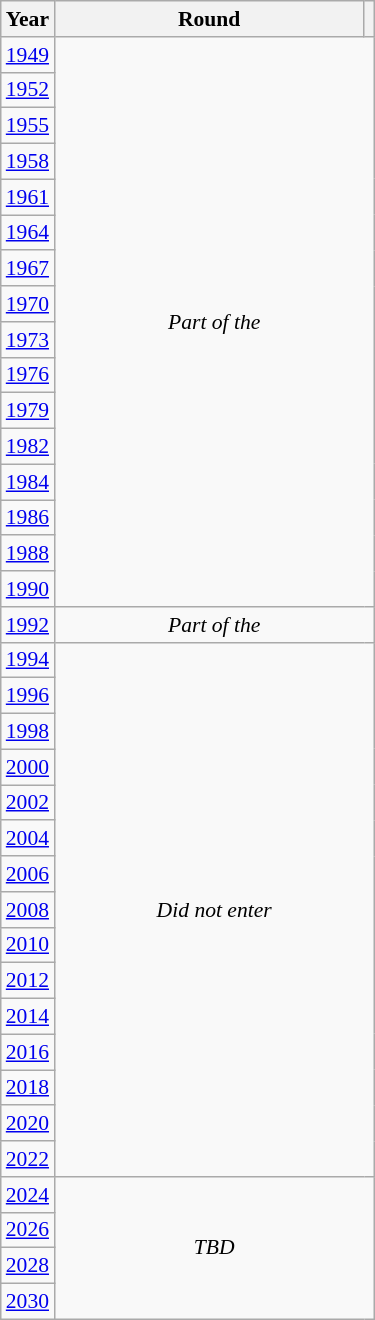<table class="wikitable" style="text-align: center; font-size:90%">
<tr>
<th>Year</th>
<th style="width:200px">Round</th>
<th></th>
</tr>
<tr>
<td><a href='#'>1949</a></td>
<td colspan="2" rowspan="16"><em>Part of the </em></td>
</tr>
<tr>
<td><a href='#'>1952</a></td>
</tr>
<tr>
<td><a href='#'>1955</a></td>
</tr>
<tr>
<td><a href='#'>1958</a></td>
</tr>
<tr>
<td><a href='#'>1961</a></td>
</tr>
<tr>
<td><a href='#'>1964</a></td>
</tr>
<tr>
<td><a href='#'>1967</a></td>
</tr>
<tr>
<td><a href='#'>1970</a></td>
</tr>
<tr>
<td><a href='#'>1973</a></td>
</tr>
<tr>
<td><a href='#'>1976</a></td>
</tr>
<tr>
<td><a href='#'>1979</a></td>
</tr>
<tr>
<td><a href='#'>1982</a></td>
</tr>
<tr>
<td><a href='#'>1984</a></td>
</tr>
<tr>
<td><a href='#'>1986</a></td>
</tr>
<tr>
<td><a href='#'>1988</a></td>
</tr>
<tr>
<td><a href='#'>1990</a></td>
</tr>
<tr>
<td><a href='#'>1992</a></td>
<td colspan="2"><em>Part of the </em></td>
</tr>
<tr>
<td><a href='#'>1994</a></td>
<td colspan="2" rowspan="15"><em>Did not enter</em></td>
</tr>
<tr>
<td><a href='#'>1996</a></td>
</tr>
<tr>
<td><a href='#'>1998</a></td>
</tr>
<tr>
<td><a href='#'>2000</a></td>
</tr>
<tr>
<td><a href='#'>2002</a></td>
</tr>
<tr>
<td><a href='#'>2004</a></td>
</tr>
<tr>
<td><a href='#'>2006</a></td>
</tr>
<tr>
<td><a href='#'>2008</a></td>
</tr>
<tr>
<td><a href='#'>2010</a></td>
</tr>
<tr>
<td><a href='#'>2012</a></td>
</tr>
<tr>
<td><a href='#'>2014</a></td>
</tr>
<tr>
<td><a href='#'>2016</a></td>
</tr>
<tr>
<td><a href='#'>2018</a></td>
</tr>
<tr>
<td><a href='#'>2020</a></td>
</tr>
<tr>
<td><a href='#'>2022</a></td>
</tr>
<tr>
<td><a href='#'>2024</a></td>
<td colspan="2" rowspan="4"><em>TBD</em></td>
</tr>
<tr>
<td><a href='#'>2026</a></td>
</tr>
<tr>
<td><a href='#'>2028</a></td>
</tr>
<tr>
<td><a href='#'>2030</a></td>
</tr>
</table>
